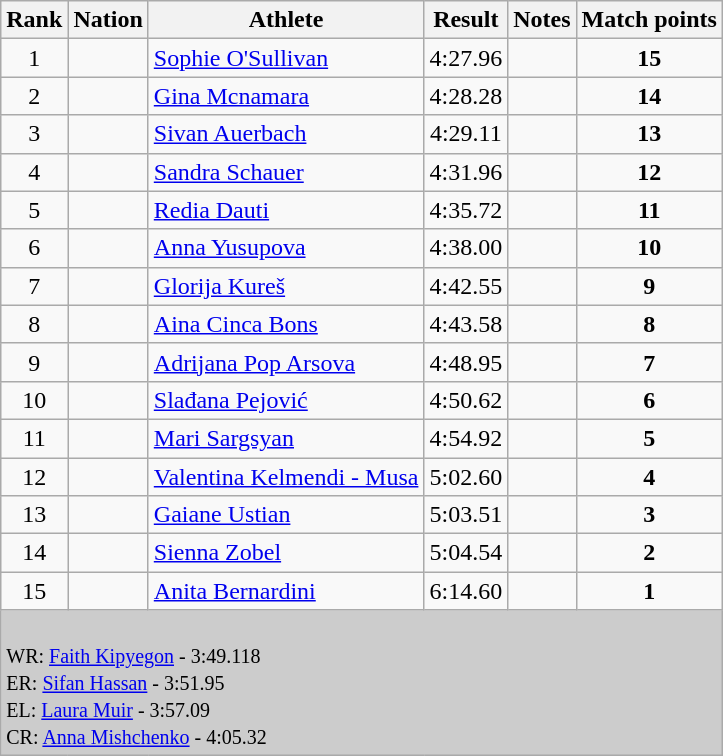<table class="wikitable sortable" style="text-align:left;">
<tr>
<th>Rank</th>
<th>Nation</th>
<th>Athlete</th>
<th>Result</th>
<th>Notes</th>
<th>Match points</th>
</tr>
<tr>
<td align=center>1</td>
<td></td>
<td><a href='#'>Sophie O'Sullivan</a></td>
<td align=center>4:27.96</td>
<td></td>
<td align=center><strong>15</strong></td>
</tr>
<tr>
<td align=center>2</td>
<td></td>
<td><a href='#'>Gina Mcnamara</a></td>
<td align=center>4:28.28</td>
<td></td>
<td align=center><strong>14</strong></td>
</tr>
<tr>
<td align=center>3</td>
<td></td>
<td><a href='#'>Sivan Auerbach</a></td>
<td align=center>4:29.11</td>
<td></td>
<td align=center><strong>13</strong></td>
</tr>
<tr>
<td align=center>4</td>
<td></td>
<td><a href='#'>Sandra Schauer</a></td>
<td align=center>4:31.96</td>
<td></td>
<td align=center><strong>12</strong></td>
</tr>
<tr>
<td align=center>5</td>
<td></td>
<td><a href='#'>Redia Dauti</a></td>
<td align=center>4:35.72</td>
<td align=center></td>
<td align=center><strong>11</strong></td>
</tr>
<tr>
<td align=center>6</td>
<td></td>
<td><a href='#'>Anna Yusupova</a></td>
<td align=center>4:38.00</td>
<td align=center></td>
<td align=center><strong>10</strong></td>
</tr>
<tr>
<td align=center>7</td>
<td></td>
<td><a href='#'>Glorija Kureš</a></td>
<td align=center>4:42.55</td>
<td align=center></td>
<td align=center><strong>9</strong></td>
</tr>
<tr>
<td align=center>8</td>
<td></td>
<td><a href='#'>Aina Cinca Bons</a></td>
<td align=center>4:43.58</td>
<td align=center></td>
<td align=center><strong>8</strong></td>
</tr>
<tr>
<td align=center>9</td>
<td></td>
<td><a href='#'>Adrijana Pop Arsova</a></td>
<td align=center>4:48.95</td>
<td align=center></td>
<td align=center><strong>7</strong></td>
</tr>
<tr>
<td align=center>10</td>
<td></td>
<td><a href='#'>Slađana Pejović</a></td>
<td align=center>4:50.62</td>
<td align=center></td>
<td align=center><strong>6</strong></td>
</tr>
<tr>
<td align=center>11</td>
<td></td>
<td><a href='#'>Mari Sargsyan</a></td>
<td align=center>4:54.92</td>
<td align=center></td>
<td align=center><strong>5</strong></td>
</tr>
<tr>
<td align=center>12</td>
<td></td>
<td><a href='#'>Valentina Kelmendi - Musa</a></td>
<td align=center>5:02.60</td>
<td align=center></td>
<td align=center><strong>4</strong></td>
</tr>
<tr>
<td align=center>13</td>
<td></td>
<td><a href='#'>Gaiane Ustian</a></td>
<td align=center>5:03.51</td>
<td align=center></td>
<td align=center><strong>3</strong></td>
</tr>
<tr>
<td align=center>14</td>
<td></td>
<td><a href='#'>Sienna Zobel</a></td>
<td align=center>5:04.54</td>
<td></td>
<td align=center><strong>2</strong></td>
</tr>
<tr>
<td align=center>15</td>
<td></td>
<td><a href='#'>Anita Bernardini</a></td>
<td align=center>6:14.60</td>
<td align=center></td>
<td align=center><strong>1</strong></td>
</tr>
<tr>
<td colspan="6" bgcolor="#cccccc"><br>
<small>WR:   <a href='#'>Faith Kipyegon</a> - 3:49.118<br>ER:  <a href='#'>Sifan Hassan</a> - 3:51.95<br></small>
<small>EL:   <a href='#'>Laura Muir</a> - 3:57.09<br>CR:  <a href='#'>Anna Mishchenko</a> - 4:05.32</small></td>
</tr>
</table>
